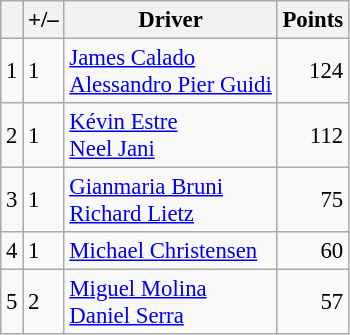<table class="wikitable" style="font-size: 95%;">
<tr>
<th scope="col"></th>
<th scope="col">+/–</th>
<th scope="col">Driver</th>
<th scope="col">Points</th>
</tr>
<tr>
<td align="center">1</td>
<td align="left"> 1</td>
<td> <a href='#'>James Calado</a><br> <a href='#'>Alessandro Pier Guidi</a></td>
<td align="right">124</td>
</tr>
<tr>
<td align="center">2</td>
<td align="left"> 1</td>
<td> <a href='#'>Kévin Estre</a><br> <a href='#'>Neel Jani</a></td>
<td align="right">112</td>
</tr>
<tr>
<td align="center">3</td>
<td align="left"> 1</td>
<td> <a href='#'>Gianmaria Bruni</a><br> <a href='#'>Richard Lietz</a></td>
<td align="right">75</td>
</tr>
<tr>
<td align="center">4</td>
<td align="left"> 1</td>
<td> <a href='#'>Michael Christensen</a></td>
<td align="right">60</td>
</tr>
<tr>
<td align="center">5</td>
<td align="left"> 2</td>
<td> <a href='#'>Miguel Molina</a><br> <a href='#'>Daniel Serra</a></td>
<td align="right">57</td>
</tr>
</table>
